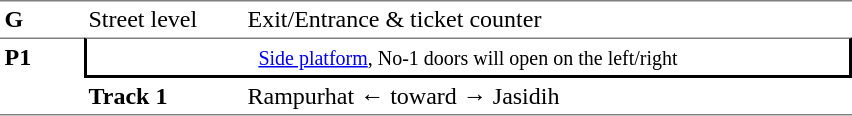<table table border=0 cellspacing=0 cellpadding=3>
<tr>
<td style="border-top:solid 1px gray;" width=50 valign=top><strong>G</strong></td>
<td style="border-top:solid 1px gray;" width=100 valign=top>Street level</td>
<td style="border-top:solid 1px gray;" width=400 valign=top>Exit/Entrance & ticket counter</td>
</tr>
<tr>
<td style="border-top:solid 1px gray;border-bottom:solid 1px gray;" width=50 rowspan=6 valign=top><strong>P1</strong></td>
<td style="border-top:solid 1px gray;border-right:solid 2px black;border-left:solid 2px black;border-bottom:solid 2px black;text-align:center;" colspan=2><small><a href='#'>Side platform</a>, No-1 doors will open on the left/right</small></td>
</tr>
<tr>
<td style="border-bottom:solid 1px gray;" width=100><strong>Track 1</strong></td>
<td style="border-bottom:solid 1px gray;" width=400>Rampurhat ← toward → Jasidih</td>
</tr>
<tr>
</tr>
</table>
